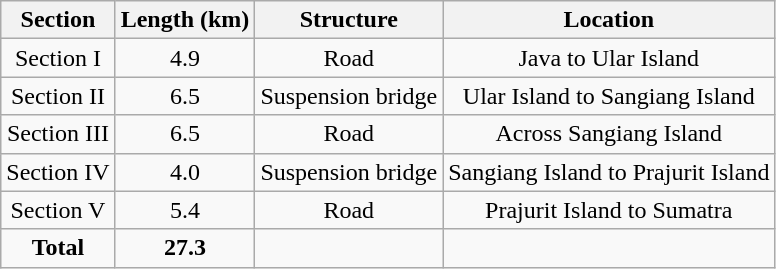<table class="wikitable" style="text-align: center;">
<tr>
<th>Section</th>
<th>Length (km)</th>
<th>Structure</th>
<th>Location</th>
</tr>
<tr>
<td>Section I</td>
<td>4.9</td>
<td>Road</td>
<td>Java to Ular Island</td>
</tr>
<tr>
<td>Section II</td>
<td>6.5</td>
<td>Suspension bridge</td>
<td>Ular Island to Sangiang Island</td>
</tr>
<tr>
<td>Section III</td>
<td>6.5</td>
<td>Road</td>
<td>Across Sangiang Island</td>
</tr>
<tr>
<td>Section IV</td>
<td>4.0</td>
<td>Suspension bridge</td>
<td>Sangiang Island to Prajurit Island</td>
</tr>
<tr>
<td>Section V</td>
<td>5.4</td>
<td>Road</td>
<td>Prajurit Island to Sumatra</td>
</tr>
<tr>
<td><strong>Total</strong></td>
<td><strong>27.3</strong></td>
<td></td>
<td></td>
</tr>
</table>
